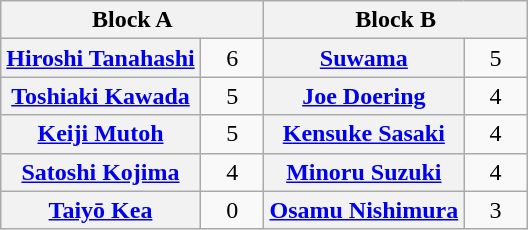<table class="wikitable" style="margin: 1em auto 1em auto;text-align:center">
<tr>
<th colspan="2" style="width:50%">Block A</th>
<th colspan="2" style="width:50%">Block B</th>
</tr>
<tr>
<th><a href='#'>Hiroshi Tanahashi</a></th>
<td style="width:35px">6</td>
<th><a href='#'>Suwama</a></th>
<td style="width:35px">5</td>
</tr>
<tr>
<th><a href='#'>Toshiaki Kawada</a></th>
<td>5</td>
<th><a href='#'>Joe Doering</a></th>
<td>4</td>
</tr>
<tr>
<th><a href='#'>Keiji Mutoh</a></th>
<td>5</td>
<th><a href='#'>Kensuke Sasaki</a></th>
<td>4</td>
</tr>
<tr>
<th><a href='#'>Satoshi Kojima</a></th>
<td>4</td>
<th><a href='#'>Minoru Suzuki</a></th>
<td>4</td>
</tr>
<tr>
<th><a href='#'>Taiyō Kea</a></th>
<td>0</td>
<th><a href='#'>Osamu Nishimura</a></th>
<td>3</td>
</tr>
</table>
